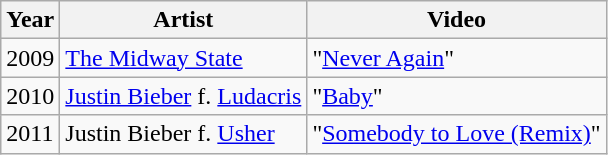<table class="wikitable">
<tr>
<th>Year</th>
<th>Artist</th>
<th>Video</th>
</tr>
<tr>
<td>2009</td>
<td><a href='#'>The Midway State</a></td>
<td>"<a href='#'>Never Again</a>"</td>
</tr>
<tr>
<td>2010</td>
<td><a href='#'>Justin Bieber</a> f. <a href='#'>Ludacris</a></td>
<td>"<a href='#'>Baby</a>"</td>
</tr>
<tr>
<td>2011</td>
<td>Justin Bieber f. <a href='#'>Usher</a></td>
<td>"<a href='#'>Somebody to Love (Remix)</a>"</td>
</tr>
</table>
